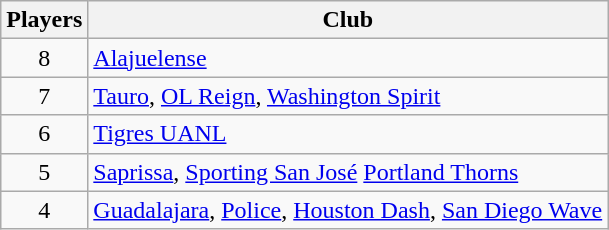<table class="wikitable">
<tr>
<th>Players</th>
<th>Club</th>
</tr>
<tr>
<td align="center">8</td>
<td> <a href='#'>Alajuelense</a></td>
</tr>
<tr>
<td align="center">7</td>
<td> <a href='#'>Tauro</a>,  <a href='#'>OL Reign</a>,  <a href='#'>Washington Spirit</a></td>
</tr>
<tr>
<td align="center">6</td>
<td> <a href='#'>Tigres UANL</a></td>
</tr>
<tr>
<td align="center">5</td>
<td> <a href='#'>Saprissa</a>,  <a href='#'>Sporting San José</a>  <a href='#'>Portland Thorns</a></td>
</tr>
<tr>
<td align="center">4</td>
<td> <a href='#'>Guadalajara</a>,  <a href='#'>Police</a>,  <a href='#'>Houston Dash</a>,  <a href='#'>San Diego Wave</a></td>
</tr>
</table>
